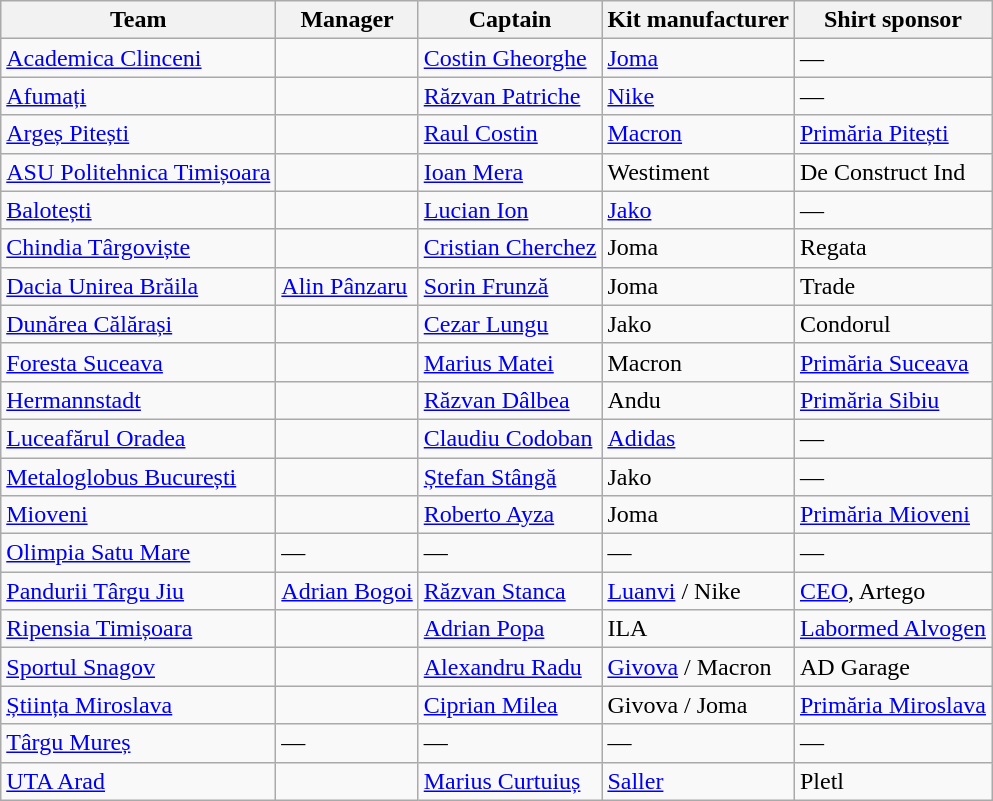<table class="wikitable sortable">
<tr>
<th>Team</th>
<th>Manager</th>
<th>Captain</th>
<th>Kit manufacturer</th>
<th>Shirt sponsor</th>
</tr>
<tr>
<td><a href='#'>Academica Clinceni</a></td>
<td> </td>
<td> <a href='#'>Costin Gheorghe</a></td>
<td><a href='#'>Joma</a></td>
<td>—</td>
</tr>
<tr>
<td><a href='#'>Afumați</a></td>
<td> </td>
<td> <a href='#'>Răzvan Patriche</a></td>
<td><a href='#'>Nike</a></td>
<td>—</td>
</tr>
<tr>
<td><a href='#'>Argeș Pitești</a></td>
<td> </td>
<td> <a href='#'>Raul Costin</a></td>
<td><a href='#'>Macron</a></td>
<td><a href='#'>Primăria Pitești</a></td>
</tr>
<tr>
<td><a href='#'>ASU Politehnica Timișoara</a></td>
<td> </td>
<td> <a href='#'>Ioan Mera</a></td>
<td>Westiment</td>
<td>De Construct Ind</td>
</tr>
<tr>
<td><a href='#'>Balotești</a></td>
<td> </td>
<td> <a href='#'>Lucian Ion</a></td>
<td><a href='#'>Jako</a></td>
<td>—</td>
</tr>
<tr>
<td><a href='#'>Chindia Târgoviște</a></td>
<td> </td>
<td> <a href='#'>Cristian Cherchez</a></td>
<td>Joma</td>
<td>Regata</td>
</tr>
<tr>
<td><a href='#'>Dacia Unirea Brăila</a></td>
<td> <a href='#'>Alin Pânzaru</a></td>
<td> <a href='#'>Sorin Frunză</a></td>
<td>Joma</td>
<td> Trade</td>
</tr>
<tr>
<td><a href='#'>Dunărea Călărași</a></td>
<td> </td>
<td> <a href='#'>Cezar Lungu</a></td>
<td>Jako</td>
<td>Condorul</td>
</tr>
<tr>
<td><a href='#'>Foresta Suceava</a></td>
<td> </td>
<td> <a href='#'>Marius Matei</a></td>
<td>Macron</td>
<td><a href='#'>Primăria Suceava</a></td>
</tr>
<tr>
<td><a href='#'>Hermannstadt</a></td>
<td> </td>
<td> <a href='#'>Răzvan Dâlbea</a></td>
<td>Andu</td>
<td><a href='#'>Primăria Sibiu</a></td>
</tr>
<tr>
<td><a href='#'>Luceafărul Oradea</a></td>
<td> </td>
<td> <a href='#'>Claudiu Codoban</a></td>
<td><a href='#'>Adidas</a></td>
<td>—</td>
</tr>
<tr>
<td><a href='#'>Metaloglobus București</a></td>
<td> </td>
<td> <a href='#'>Ștefan Stângă</a></td>
<td>Jako</td>
<td>—</td>
</tr>
<tr>
<td><a href='#'>Mioveni</a></td>
<td> </td>
<td> <a href='#'>Roberto Ayza</a></td>
<td>Joma</td>
<td><a href='#'>Primăria Mioveni</a></td>
</tr>
<tr>
<td><a href='#'>Olimpia Satu Mare</a></td>
<td>—</td>
<td>—</td>
<td>—</td>
<td>—</td>
</tr>
<tr>
<td><a href='#'>Pandurii Târgu Jiu</a></td>
<td> <a href='#'>Adrian Bogoi</a></td>
<td> <a href='#'>Răzvan Stanca</a></td>
<td><a href='#'>Luanvi</a> / Nike</td>
<td><a href='#'>CEO</a>, Artego</td>
</tr>
<tr>
<td><a href='#'>Ripensia Timișoara</a></td>
<td> </td>
<td> <a href='#'>Adrian Popa</a></td>
<td>ILA</td>
<td><a href='#'>Labormed Alvogen</a></td>
</tr>
<tr>
<td><a href='#'>Sportul Snagov</a></td>
<td> </td>
<td> <a href='#'>Alexandru Radu</a></td>
<td><a href='#'>Givova</a> / Macron</td>
<td>AD Garage</td>
</tr>
<tr>
<td><a href='#'>Știința Miroslava</a></td>
<td> </td>
<td> <a href='#'>Ciprian Milea</a></td>
<td>Givova / Joma</td>
<td><a href='#'>Primăria Miroslava</a></td>
</tr>
<tr>
<td><a href='#'>Târgu Mureș</a></td>
<td>—</td>
<td>—</td>
<td>—</td>
<td>—</td>
</tr>
<tr>
<td><a href='#'>UTA Arad</a></td>
<td> </td>
<td> <a href='#'>Marius Curtuiuș</a></td>
<td><a href='#'>Saller</a></td>
<td>Pletl</td>
</tr>
</table>
